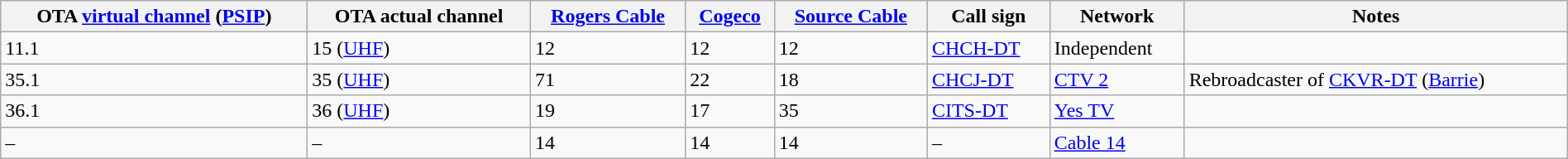<table class="wikitable sortable" width="100%">
<tr>
<th>OTA <a href='#'>virtual channel</a> (<a href='#'>PSIP</a>)</th>
<th>OTA actual channel</th>
<th><a href='#'>Rogers Cable</a></th>
<th><a href='#'>Cogeco</a></th>
<th><a href='#'>Source Cable</a></th>
<th>Call sign</th>
<th>Network</th>
<th>Notes</th>
</tr>
<tr>
<td>11.1</td>
<td>15 (<a href='#'>UHF</a>)</td>
<td>12</td>
<td>12</td>
<td>12</td>
<td><a href='#'>CHCH-DT</a></td>
<td>Independent</td>
<td></td>
</tr>
<tr>
<td>35.1</td>
<td>35 (<a href='#'>UHF</a>)</td>
<td>71</td>
<td>22</td>
<td>18</td>
<td><a href='#'>CHCJ-DT</a></td>
<td><a href='#'>CTV 2</a></td>
<td>Rebroadcaster of <a href='#'>CKVR-DT</a> (<a href='#'>Barrie</a>)</td>
</tr>
<tr>
<td>36.1</td>
<td>36 (<a href='#'>UHF</a>)</td>
<td>19</td>
<td>17</td>
<td>35</td>
<td><a href='#'>CITS-DT</a></td>
<td><a href='#'>Yes TV</a></td>
<td></td>
</tr>
<tr>
<td>–</td>
<td>–</td>
<td>14</td>
<td>14</td>
<td>14</td>
<td>–</td>
<td><a href='#'>Cable 14</a></td>
<td></td>
</tr>
</table>
